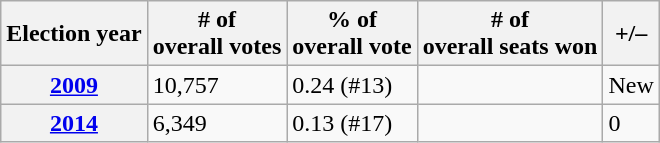<table class=wikitable>
<tr>
<th>Election year</th>
<th># of<br>overall votes</th>
<th>% of<br>overall vote</th>
<th># of<br>overall seats won</th>
<th>+/–</th>
</tr>
<tr>
<th><a href='#'>2009</a></th>
<td>10,757</td>
<td>0.24 (#13)</td>
<td></td>
<td>New</td>
</tr>
<tr>
<th><a href='#'>2014</a></th>
<td>6,349</td>
<td>0.13 (#17)</td>
<td></td>
<td> 0</td>
</tr>
</table>
